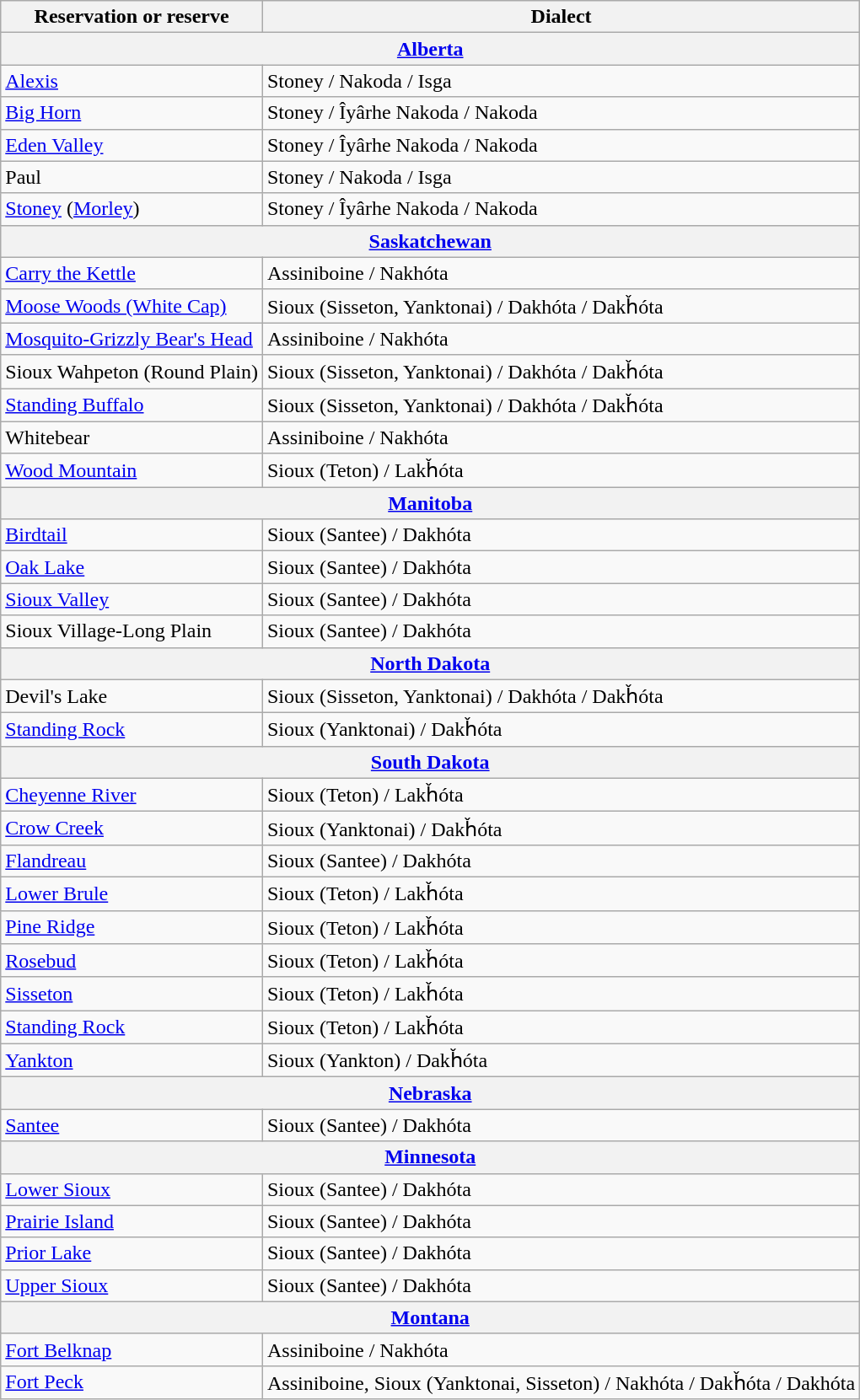<table class="wikitable">
<tr>
<th>Reservation or reserve</th>
<th>Dialect</th>
</tr>
<tr>
<th colspan="2"><a href='#'>Alberta</a></th>
</tr>
<tr>
<td><a href='#'>Alexis</a></td>
<td>Stoney / Nakoda / Isga</td>
</tr>
<tr>
<td><a href='#'>Big Horn</a></td>
<td>Stoney / Îyârhe Nakoda / Nakoda</td>
</tr>
<tr>
<td><a href='#'>Eden Valley</a></td>
<td>Stoney / Îyârhe Nakoda / Nakoda</td>
</tr>
<tr>
<td>Paul</td>
<td>Stoney / Nakoda / Isga</td>
</tr>
<tr>
<td><a href='#'>Stoney</a> (<a href='#'>Morley</a>)</td>
<td>Stoney / Îyârhe Nakoda / Nakoda</td>
</tr>
<tr>
<th colspan="2"><a href='#'>Saskatchewan</a></th>
</tr>
<tr>
<td><a href='#'>Carry the Kettle</a></td>
<td>Assiniboine / Nakhóta</td>
</tr>
<tr>
<td><a href='#'>Moose Woods (White Cap)</a></td>
<td>Sioux (Sisseton, Yanktonai) / Dakhóta / Dakȟóta</td>
</tr>
<tr>
<td><a href='#'>Mosquito-Grizzly Bear's Head</a></td>
<td>Assiniboine / Nakhóta</td>
</tr>
<tr>
<td>Sioux Wahpeton (Round Plain)</td>
<td>Sioux (Sisseton, Yanktonai) / Dakhóta / Dakȟóta</td>
</tr>
<tr>
<td><a href='#'>Standing Buffalo</a></td>
<td>Sioux (Sisseton, Yanktonai) / Dakhóta / Dakȟóta</td>
</tr>
<tr>
<td>Whitebear</td>
<td>Assiniboine / Nakhóta</td>
</tr>
<tr>
<td><a href='#'>Wood Mountain</a></td>
<td>Sioux (Teton) / Lakȟóta</td>
</tr>
<tr>
<th colspan="2"><a href='#'>Manitoba</a></th>
</tr>
<tr>
<td><a href='#'>Birdtail</a></td>
<td>Sioux (Santee) / Dakhóta</td>
</tr>
<tr>
<td><a href='#'>Oak Lake</a></td>
<td>Sioux (Santee) / Dakhóta</td>
</tr>
<tr>
<td><a href='#'>Sioux Valley</a></td>
<td>Sioux (Santee) / Dakhóta</td>
</tr>
<tr>
<td>Sioux Village-Long Plain</td>
<td>Sioux (Santee) / Dakhóta</td>
</tr>
<tr>
<th colspan="2"><a href='#'>North Dakota</a></th>
</tr>
<tr>
<td>Devil's Lake</td>
<td>Sioux (Sisseton, Yanktonai) / Dakhóta / Dakȟóta</td>
</tr>
<tr>
<td><a href='#'>Standing Rock</a></td>
<td>Sioux (Yanktonai) / Dakȟóta</td>
</tr>
<tr>
<th colspan="2"><a href='#'>South Dakota</a></th>
</tr>
<tr>
<td><a href='#'>Cheyenne River</a></td>
<td>Sioux (Teton) / Lakȟóta</td>
</tr>
<tr>
<td><a href='#'>Crow Creek</a></td>
<td>Sioux (Yanktonai) / Dakȟóta</td>
</tr>
<tr>
<td><a href='#'>Flandreau</a></td>
<td>Sioux (Santee) / Dakhóta</td>
</tr>
<tr>
<td><a href='#'>Lower Brule</a></td>
<td>Sioux (Teton) / Lakȟóta</td>
</tr>
<tr>
<td><a href='#'>Pine Ridge</a></td>
<td>Sioux (Teton) / Lakȟóta</td>
</tr>
<tr>
<td><a href='#'>Rosebud</a></td>
<td>Sioux (Teton) / Lakȟóta</td>
</tr>
<tr>
<td><a href='#'>Sisseton</a></td>
<td>Sioux (Teton) / Lakȟóta</td>
</tr>
<tr>
<td><a href='#'>Standing Rock</a></td>
<td>Sioux (Teton) / Lakȟóta</td>
</tr>
<tr>
<td><a href='#'>Yankton</a></td>
<td>Sioux (Yankton) / Dakȟóta</td>
</tr>
<tr>
<th colspan="2"><a href='#'>Nebraska</a></th>
</tr>
<tr>
<td><a href='#'>Santee</a></td>
<td>Sioux (Santee) / Dakhóta</td>
</tr>
<tr>
<th colspan="2"><a href='#'>Minnesota</a></th>
</tr>
<tr>
<td><a href='#'>Lower Sioux</a></td>
<td>Sioux (Santee) / Dakhóta</td>
</tr>
<tr>
<td><a href='#'>Prairie Island</a></td>
<td>Sioux (Santee) / Dakhóta</td>
</tr>
<tr>
<td><a href='#'>Prior Lake</a></td>
<td>Sioux (Santee) / Dakhóta</td>
</tr>
<tr>
<td><a href='#'>Upper Sioux</a></td>
<td>Sioux (Santee) / Dakhóta</td>
</tr>
<tr>
<th colspan="2"><a href='#'>Montana</a></th>
</tr>
<tr>
<td><a href='#'>Fort Belknap</a></td>
<td>Assiniboine / Nakhóta</td>
</tr>
<tr>
<td><a href='#'>Fort Peck</a></td>
<td>Assiniboine, Sioux (Yanktonai, Sisseton) / Nakhóta / Dakȟóta / Dakhóta</td>
</tr>
</table>
